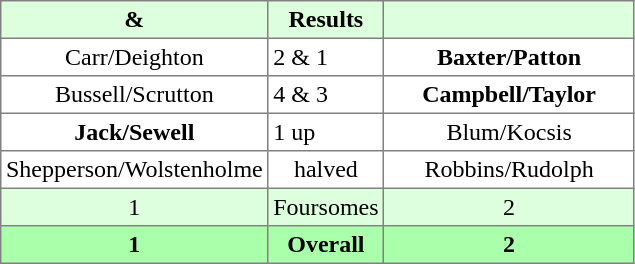<table border="1" cellpadding="3" style="border-collapse:collapse; text-align:center;">
<tr style="background:#ddffdd;">
<th width=160> & </th>
<th>Results</th>
<th width=160></th>
</tr>
<tr>
<td>Carr/Deighton</td>
<td align=left> 2 & 1</td>
<td><strong>Baxter/Patton</strong></td>
</tr>
<tr>
<td>Bussell/Scrutton</td>
<td align=left> 4 & 3</td>
<td><strong>Campbell/Taylor</strong></td>
</tr>
<tr>
<td><strong>Jack/Sewell</strong></td>
<td align=left> 1 up</td>
<td>Blum/Kocsis</td>
</tr>
<tr>
<td>Shepperson/Wolstenholme</td>
<td>halved</td>
<td>Robbins/Rudolph</td>
</tr>
<tr style="background:#ddffdd;">
<td>1</td>
<td>Foursomes</td>
<td>2</td>
</tr>
<tr style="background:#aaffaa;">
<th>1</th>
<th>Overall</th>
<th>2</th>
</tr>
</table>
